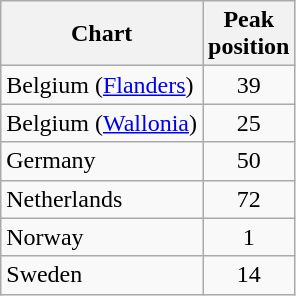<table class="wikitable sortable">
<tr>
<th align="left">Chart</th>
<th align="center">Peak<br>position</th>
</tr>
<tr>
<td align="left">Belgium (<a href='#'>Flanders</a>)</td>
<td align="center">39</td>
</tr>
<tr>
<td align="left">Belgium (<a href='#'>Wallonia</a>)</td>
<td align="center">25</td>
</tr>
<tr>
<td align="left">Germany</td>
<td align="center">50</td>
</tr>
<tr>
<td align="left">Netherlands</td>
<td align="center">72</td>
</tr>
<tr>
<td align="left">Norway</td>
<td align="center">1</td>
</tr>
<tr>
<td align="left">Sweden</td>
<td align="center">14</td>
</tr>
</table>
